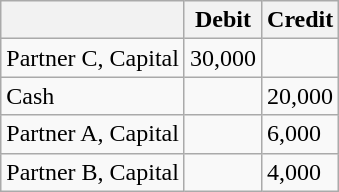<table class="wikitable">
<tr>
<th></th>
<th>Debit</th>
<th>Credit</th>
</tr>
<tr>
<td>Partner C, Capital</td>
<td>30,000</td>
<td></td>
</tr>
<tr>
<td>Cash</td>
<td></td>
<td>20,000</td>
</tr>
<tr>
<td>Partner A, Capital</td>
<td></td>
<td>6,000</td>
</tr>
<tr>
<td>Partner B, Capital</td>
<td></td>
<td>4,000</td>
</tr>
</table>
